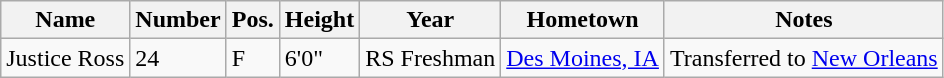<table class="wikitable sortable" border="1">
<tr>
<th>Name</th>
<th>Number</th>
<th>Pos.</th>
<th>Height</th>
<th>Year</th>
<th>Hometown</th>
<th class="unsortable">Notes</th>
</tr>
<tr>
<td>Justice Ross</td>
<td>24</td>
<td>F</td>
<td>6'0"</td>
<td>RS Freshman</td>
<td><a href='#'>Des Moines, IA</a></td>
<td>Transferred to <a href='#'>New Orleans</a></td>
</tr>
</table>
